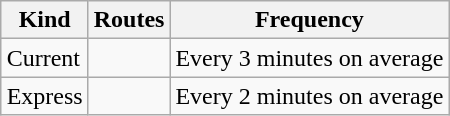<table class="wikitable" style="margin:1em auto;">
<tr>
<th>Kind</th>
<th>Routes</th>
<th>Frequency</th>
</tr>
<tr>
<td>Current</td>
<td></td>
<td>Every 3 minutes on average</td>
</tr>
<tr>
<td>Express</td>
<td> </td>
<td>Every 2 minutes on average</td>
</tr>
</table>
